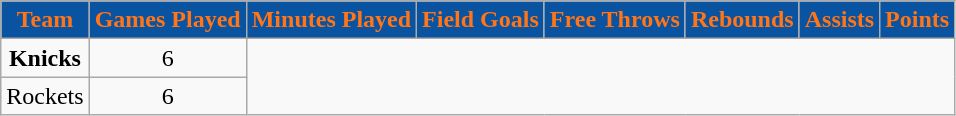<table class="wikitable">
<tr>
<th style="color:#FF7518; background:#0953a0;">Team</th>
<th style="color:#FF7518; background:#0953a0;">Games Played</th>
<th style="color:#FF7518; background:#0953a0;">Minutes Played</th>
<th style="color:#FF7518; background:#0953a0;">Field Goals</th>
<th style="color:#FF7518; background:#0953a0;">Free Throws</th>
<th style="color:#FF7518; background:#0953a0;">Rebounds</th>
<th style="color:#FF7518; background:#0953a0;">Assists</th>
<th style="color:#FF7518; background:#0953a0;">Points</th>
</tr>
<tr align="center">
<td><strong>Knicks</strong></td>
<td>6</td>
</tr>
<tr align="center">
<td>Rockets</td>
<td>6</td>
</tr>
</table>
